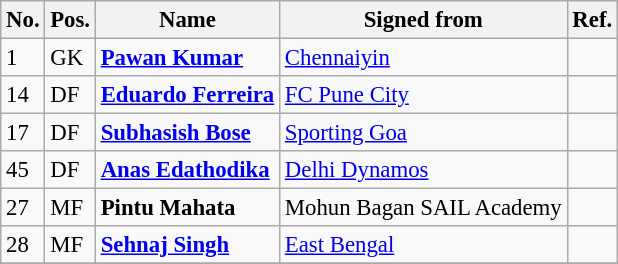<table class="wikitable" style="text-align:left; font-size:95%">
<tr>
<th>No.</th>
<th>Pos.</th>
<th>Name</th>
<th>Signed from</th>
<th>Ref.</th>
</tr>
<tr>
<td>1</td>
<td>GK</td>
<td scope="row"> <strong><a href='#'>Pawan Kumar</a></strong></td>
<td> <a href='#'>Chennaiyin</a></td>
<td></td>
</tr>
<tr>
<td>14</td>
<td>DF</td>
<td scope="row"> <strong><a href='#'>Eduardo Ferreira</a></strong></td>
<td> <a href='#'>FC Pune City</a></td>
<td></td>
</tr>
<tr>
<td>17</td>
<td>DF</td>
<td scope="row"> <strong><a href='#'>Subhasish Bose</a></strong></td>
<td> <a href='#'>Sporting Goa</a></td>
<td></td>
</tr>
<tr>
<td>45</td>
<td>DF</td>
<td scope="row"> <strong><a href='#'>Anas Edathodika</a></strong></td>
<td> <a href='#'>Delhi Dynamos</a></td>
<td></td>
</tr>
<tr>
<td>27</td>
<td>MF</td>
<td scope="row"> <strong>Pintu Mahata</strong></td>
<td> Mohun Bagan SAIL Academy</td>
<td></td>
</tr>
<tr>
<td>28</td>
<td>MF</td>
<td scope="row"> <strong><a href='#'>Sehnaj Singh</a></strong></td>
<td> <a href='#'>East Bengal</a></td>
<td></td>
</tr>
<tr>
</tr>
</table>
